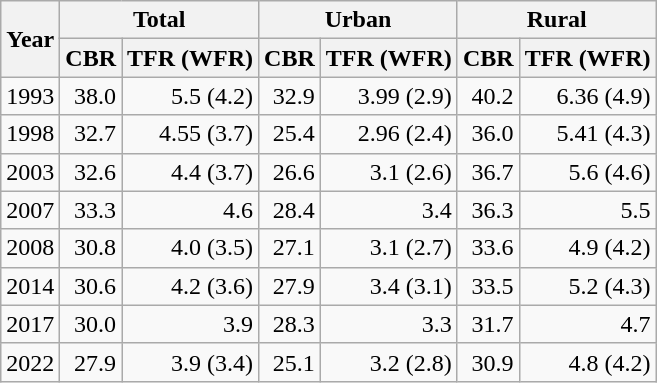<table class="wikitable">
<tr>
<th rowspan=2>Year</th>
<th colspan=2>Total</th>
<th colspan=2>Urban</th>
<th colspan=2>Rural</th>
</tr>
<tr>
<th>CBR</th>
<th>TFR (WFR)</th>
<th>CBR</th>
<th>TFR (WFR)</th>
<th>CBR</th>
<th>TFR (WFR)</th>
</tr>
<tr>
<td>1993</td>
<td style="text-align:right;">38.0</td>
<td style="text-align:right;">5.5 (4.2)</td>
<td style="text-align:right;">32.9</td>
<td style="text-align:right;">3.99 (2.9)</td>
<td style="text-align:right;">40.2</td>
<td style="text-align:right;">6.36 (4.9)</td>
</tr>
<tr>
<td>1998</td>
<td style="text-align:right;">32.7</td>
<td style="text-align:right;">4.55 (3.7)</td>
<td style="text-align:right;">25.4</td>
<td style="text-align:right;">2.96 (2.4)</td>
<td style="text-align:right;">36.0</td>
<td style="text-align:right;">5.41 (4.3)</td>
</tr>
<tr>
<td>2003</td>
<td style="text-align:right;">32.6</td>
<td style="text-align:right;">4.4 (3.7)</td>
<td style="text-align:right;">26.6</td>
<td style="text-align:right;">3.1 (2.6)</td>
<td style="text-align:right;">36.7</td>
<td style="text-align:right;">5.6 (4.6)</td>
</tr>
<tr>
<td>2007</td>
<td style="text-align:right;">33.3</td>
<td style="text-align:right;">4.6</td>
<td style="text-align:right;">28.4</td>
<td style="text-align:right;">3.4</td>
<td style="text-align:right;">36.3</td>
<td style="text-align:right;">5.5</td>
</tr>
<tr>
<td>2008</td>
<td style="text-align:right;">30.8</td>
<td style="text-align:right;">4.0 (3.5)</td>
<td style="text-align:right;">27.1</td>
<td style="text-align:right;">3.1 (2.7)</td>
<td style="text-align:right;">33.6</td>
<td style="text-align:right;">4.9 (4.2)</td>
</tr>
<tr>
<td>2014</td>
<td style="text-align:right;">30.6</td>
<td style="text-align:right;">4.2 (3.6)</td>
<td style="text-align:right;">27.9</td>
<td style="text-align:right;">3.4 (3.1)</td>
<td style="text-align:right;">33.5</td>
<td style="text-align:right;">5.2 (4.3)</td>
</tr>
<tr>
<td>2017</td>
<td style="text-align:right;">30.0</td>
<td style="text-align:right;">3.9</td>
<td style="text-align:right;">28.3</td>
<td style="text-align:right;">3.3</td>
<td style="text-align:right;">31.7</td>
<td style="text-align:right;">4.7</td>
</tr>
<tr>
<td>2022</td>
<td style="text-align:right;">27.9</td>
<td style="text-align:right;">3.9 (3.4)</td>
<td style="text-align:right;">25.1</td>
<td style="text-align:right;">3.2 (2.8)</td>
<td style="text-align:right;">30.9</td>
<td style="text-align:right;">4.8 (4.2)</td>
</tr>
</table>
